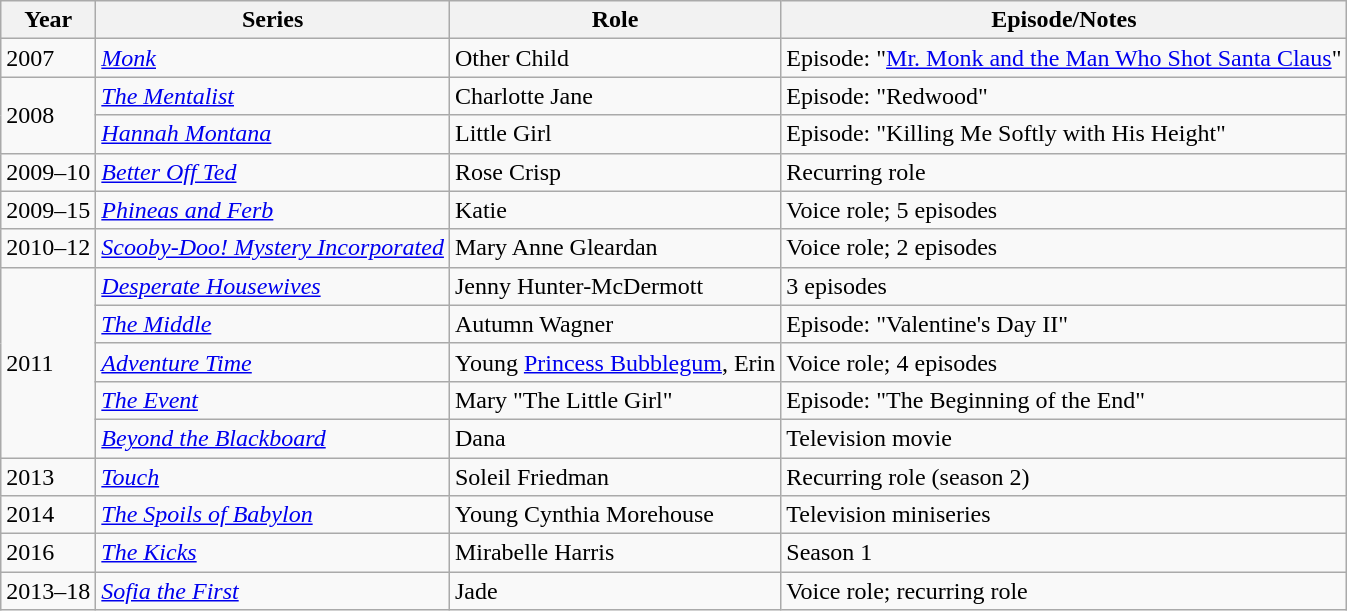<table class=wikitable>
<tr>
<th>Year</th>
<th>Series</th>
<th>Role</th>
<th>Episode/Notes</th>
</tr>
<tr>
<td>2007</td>
<td><em><a href='#'>Monk</a></em></td>
<td>Other Child</td>
<td>Episode: "<a href='#'>Mr. Monk and the Man Who Shot Santa Claus</a>"</td>
</tr>
<tr>
<td rowspan=2>2008</td>
<td><em><a href='#'>The Mentalist</a></em></td>
<td>Charlotte Jane</td>
<td>Episode: "Redwood"</td>
</tr>
<tr>
<td><em><a href='#'>Hannah Montana</a></em></td>
<td>Little Girl</td>
<td>Episode: "Killing Me Softly with His Height"</td>
</tr>
<tr>
<td>2009–10</td>
<td><em><a href='#'>Better Off Ted</a></em></td>
<td>Rose Crisp</td>
<td>Recurring role</td>
</tr>
<tr>
<td>2009–15</td>
<td><em><a href='#'>Phineas and Ferb</a></em></td>
<td>Katie</td>
<td>Voice role; 5 episodes</td>
</tr>
<tr>
<td>2010–12</td>
<td><em><a href='#'>Scooby-Doo! Mystery Incorporated</a></em></td>
<td>Mary Anne Gleardan</td>
<td>Voice role; 2 episodes</td>
</tr>
<tr>
<td rowspan=5>2011</td>
<td><em><a href='#'>Desperate Housewives</a></em></td>
<td>Jenny Hunter-McDermott</td>
<td>3 episodes</td>
</tr>
<tr>
<td><em><a href='#'>The Middle</a></em></td>
<td>Autumn Wagner</td>
<td>Episode: "Valentine's Day II"</td>
</tr>
<tr>
<td><em><a href='#'>Adventure Time</a></em></td>
<td>Young <a href='#'>Princess Bubblegum</a>, Erin</td>
<td>Voice role; 4 episodes</td>
</tr>
<tr>
<td><em><a href='#'>The Event</a></em></td>
<td>Mary "The Little Girl"</td>
<td>Episode: "The Beginning of the End"</td>
</tr>
<tr>
<td><em><a href='#'>Beyond the Blackboard</a></em></td>
<td>Dana</td>
<td>Television movie</td>
</tr>
<tr>
<td>2013</td>
<td><em><a href='#'>Touch</a></em></td>
<td>Soleil Friedman</td>
<td>Recurring role (season 2)</td>
</tr>
<tr>
<td>2014</td>
<td><em><a href='#'>The Spoils of Babylon</a></em></td>
<td>Young Cynthia Morehouse</td>
<td>Television miniseries</td>
</tr>
<tr>
<td>2016</td>
<td><em><a href='#'>The Kicks</a></em></td>
<td>Mirabelle Harris</td>
<td>Season 1</td>
</tr>
<tr>
<td>2013–18</td>
<td><em><a href='#'>Sofia the First</a></em></td>
<td>Jade</td>
<td>Voice role; recurring role</td>
</tr>
</table>
